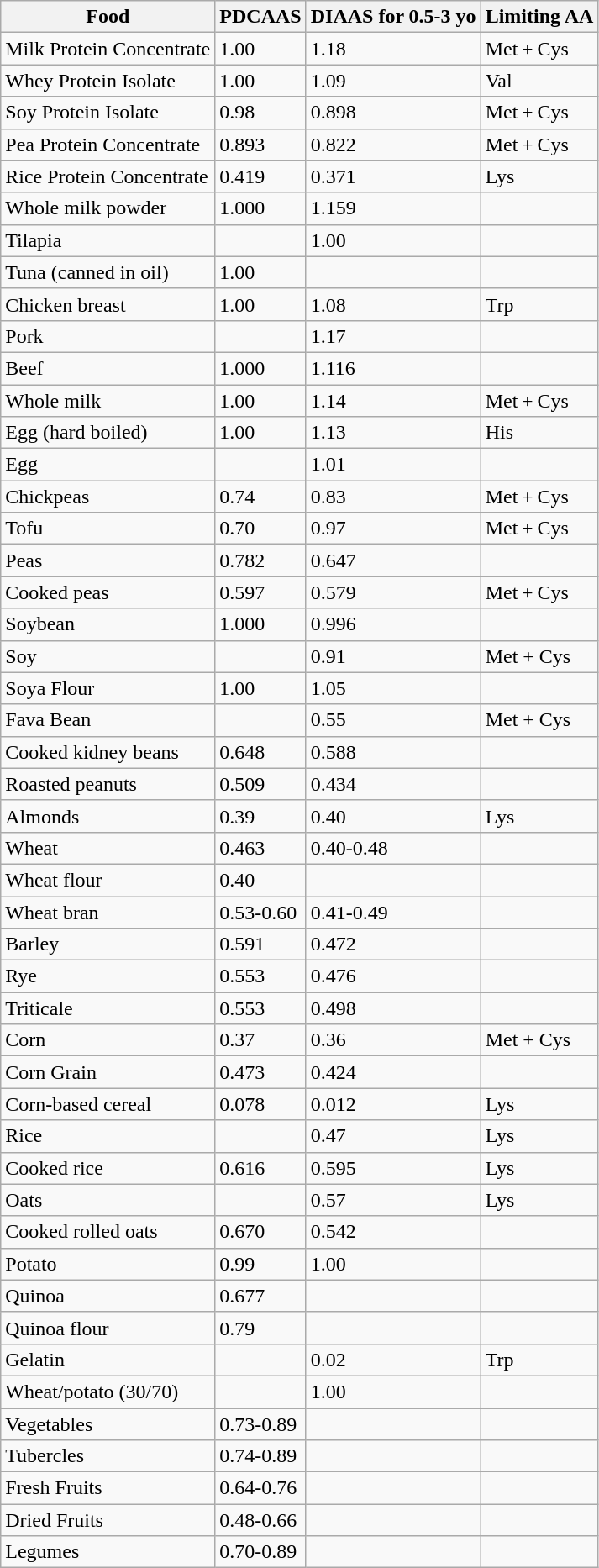<table class="wikitable sortable">
<tr>
<th>Food</th>
<th>PDCAAS</th>
<th>DIAAS for 0.5-3 yo</th>
<th>Limiting AA</th>
</tr>
<tr>
<td>Milk Protein Concentrate</td>
<td>1.00</td>
<td>1.18</td>
<td>Met + Cys</td>
</tr>
<tr>
<td>Whey Protein Isolate</td>
<td>1.00</td>
<td>1.09</td>
<td>Val</td>
</tr>
<tr>
<td>Soy Protein Isolate</td>
<td>0.98</td>
<td>0.898</td>
<td>Met + Cys</td>
</tr>
<tr ---->
<td>Pea Protein Concentrate</td>
<td>0.893</td>
<td>0.822</td>
<td>Met + Cys</td>
</tr>
<tr>
<td>Rice Protein Concentrate</td>
<td>0.419</td>
<td>0.371</td>
<td>Lys</td>
</tr>
<tr>
<td>Whole milk powder</td>
<td>1.000</td>
<td>1.159</td>
<td></td>
</tr>
<tr>
<td>Tilapia</td>
<td></td>
<td>1.00</td>
<td></td>
</tr>
<tr>
<td>Tuna (canned in oil)</td>
<td>1.00</td>
<td></td>
<td></td>
</tr>
<tr>
<td>Chicken breast</td>
<td>1.00</td>
<td>1.08</td>
<td>Trp</td>
</tr>
<tr>
<td>Pork</td>
<td></td>
<td>1.17</td>
<td></td>
</tr>
<tr>
<td>Beef</td>
<td>1.000</td>
<td>1.116</td>
<td></td>
</tr>
<tr>
<td>Whole milk</td>
<td>1.00</td>
<td>1.14</td>
<td>Met + Cys</td>
</tr>
<tr>
<td>Egg (hard boiled)</td>
<td>1.00</td>
<td>1.13</td>
<td>His</td>
</tr>
<tr>
<td>Egg</td>
<td></td>
<td>1.01</td>
<td></td>
</tr>
<tr>
<td>Chickpeas</td>
<td>0.74</td>
<td>0.83</td>
<td>Met + Cys</td>
</tr>
<tr>
<td>Tofu</td>
<td>0.70</td>
<td>0.97</td>
<td>Met + Cys</td>
</tr>
<tr>
<td>Peas</td>
<td>0.782</td>
<td>0.647</td>
<td></td>
</tr>
<tr>
<td>Cooked peas</td>
<td>0.597</td>
<td>0.579</td>
<td>Met + Cys</td>
</tr>
<tr>
<td>Soybean</td>
<td>1.000</td>
<td>0.996</td>
<td></td>
</tr>
<tr>
<td>Soy</td>
<td></td>
<td>0.91</td>
<td>Met + Cys</td>
</tr>
<tr>
<td>Soya Flour</td>
<td>1.00</td>
<td>1.05</td>
<td></td>
</tr>
<tr>
<td>Fava Bean</td>
<td></td>
<td>0.55</td>
<td>Met + Cys</td>
</tr>
<tr>
<td>Cooked kidney beans</td>
<td>0.648</td>
<td>0.588</td>
<td></td>
</tr>
<tr>
<td>Roasted peanuts</td>
<td>0.509</td>
<td>0.434</td>
<td></td>
</tr>
<tr>
<td>Almonds</td>
<td>0.39</td>
<td>0.40</td>
<td>Lys</td>
</tr>
<tr>
<td>Wheat</td>
<td>0.463</td>
<td>0.40-0.48</td>
<td></td>
</tr>
<tr>
<td>Wheat flour</td>
<td>0.40</td>
<td></td>
<td></td>
</tr>
<tr>
<td>Wheat bran</td>
<td>0.53-0.60</td>
<td>0.41-0.49</td>
<td></td>
</tr>
<tr>
<td>Barley</td>
<td>0.591</td>
<td>0.472</td>
<td></td>
</tr>
<tr>
<td>Rye</td>
<td>0.553</td>
<td>0.476</td>
<td></td>
</tr>
<tr>
<td>Triticale</td>
<td>0.553</td>
<td>0.498</td>
<td></td>
</tr>
<tr>
<td>Corn</td>
<td>0.37</td>
<td>0.36</td>
<td>Met + Cys</td>
</tr>
<tr>
<td>Corn Grain</td>
<td>0.473</td>
<td>0.424</td>
<td></td>
</tr>
<tr>
<td>Corn-based cereal</td>
<td>0.078</td>
<td>0.012</td>
<td>Lys</td>
</tr>
<tr>
<td>Rice</td>
<td></td>
<td>0.47</td>
<td>Lys</td>
</tr>
<tr>
<td>Cooked rice</td>
<td>0.616</td>
<td>0.595</td>
<td>Lys</td>
</tr>
<tr>
<td>Oats</td>
<td></td>
<td>0.57</td>
<td>Lys</td>
</tr>
<tr>
<td>Cooked rolled oats</td>
<td>0.670</td>
<td>0.542</td>
<td></td>
</tr>
<tr>
<td>Potato</td>
<td>0.99</td>
<td>1.00</td>
<td></td>
</tr>
<tr>
<td>Quinoa</td>
<td>0.677</td>
<td></td>
<td></td>
</tr>
<tr>
<td>Quinoa flour</td>
<td>0.79</td>
<td></td>
<td></td>
</tr>
<tr>
<td>Gelatin</td>
<td></td>
<td>0.02</td>
<td>Trp</td>
</tr>
<tr>
<td>Wheat/potato (30/70)</td>
<td></td>
<td>1.00</td>
<td></td>
</tr>
<tr>
<td>Vegetables</td>
<td>0.73-0.89</td>
<td></td>
<td></td>
</tr>
<tr>
<td>Tubercles</td>
<td>0.74-0.89</td>
<td></td>
<td></td>
</tr>
<tr>
<td>Fresh Fruits</td>
<td>0.64-0.76</td>
<td></td>
<td></td>
</tr>
<tr>
<td>Dried Fruits</td>
<td>0.48-0.66</td>
<td></td>
<td></td>
</tr>
<tr>
<td>Legumes</td>
<td>0.70-0.89</td>
<td></td>
<td></td>
</tr>
</table>
